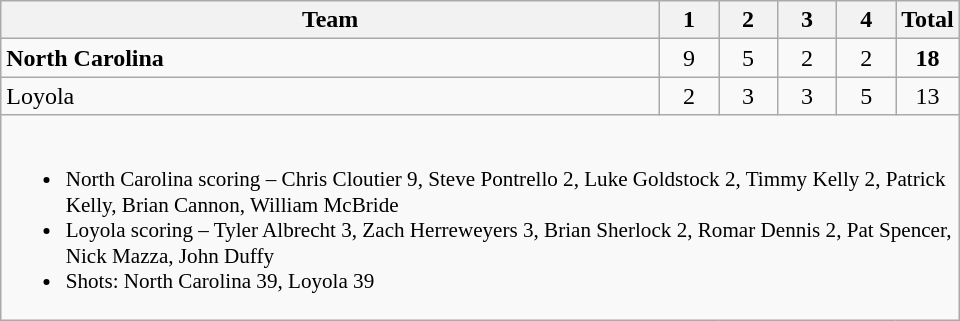<table class="wikitable" style="text-align:center; max-width:40em">
<tr>
<th>Team</th>
<th style="width:2em">1</th>
<th style="width:2em">2</th>
<th style="width:2em">3</th>
<th style="width:2em">4</th>
<th style="width:2em">Total</th>
</tr>
<tr>
<td style="text-align:left"><strong>North Carolina</strong></td>
<td>9</td>
<td>5</td>
<td>2</td>
<td>2</td>
<td><strong>18</strong></td>
</tr>
<tr>
<td style="text-align:left">Loyola</td>
<td>2</td>
<td>3</td>
<td>3</td>
<td>5</td>
<td>13</td>
</tr>
<tr>
<td colspan=6 style="text-align:left; font-size:88%;"><br><ul><li>North Carolina scoring – Chris Cloutier 9, Steve Pontrello 2, Luke Goldstock 2, Timmy Kelly 2, Patrick Kelly, Brian Cannon, William McBride</li><li>Loyola scoring – Tyler Albrecht 3, Zach Herreweyers 3, Brian Sherlock 2, Romar Dennis 2, Pat Spencer, Nick Mazza, John Duffy</li><li>Shots: North Carolina 39, Loyola 39</li></ul></td>
</tr>
</table>
